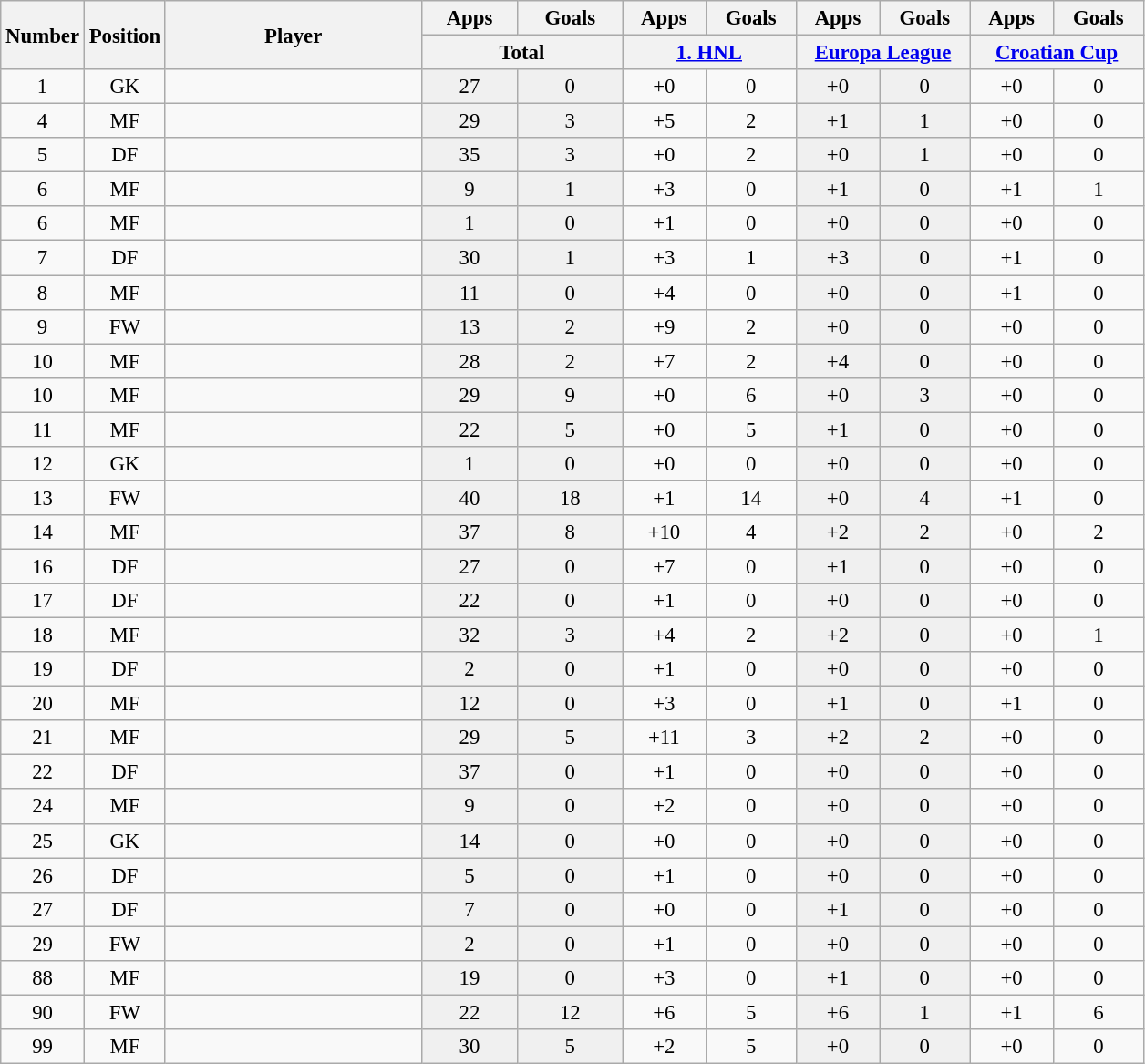<table class="wikitable sortable" style="font-size: 95%; text-align: center;">
<tr>
<th width=40  rowspan="2"  align="center">Number</th>
<th width=40  rowspan="2"  align="center">Position</th>
<th width=180 rowspan="2"  align="center">Player</th>
<th>Apps</th>
<th>Goals</th>
<th>Apps</th>
<th>Goals</th>
<th>Apps</th>
<th>Goals</th>
<th>Apps</th>
<th>Goals</th>
</tr>
<tr>
<th class="unsortable" width=140 colspan="2" align="center">Total</th>
<th class="unsortable" width=120 colspan="2" align="center"><a href='#'>1. HNL</a></th>
<th class="unsortable" width=120 colspan="2" align="center"><a href='#'>Europa League</a></th>
<th class="unsortable" width=120 colspan="2" align="center"><a href='#'>Croatian Cup</a></th>
</tr>
<tr>
<td>1</td>
<td>GK</td>
<td style="text-align:left;"> </td>
<td style="background: #F0F0F0">27</td>
<td style="background: #F0F0F0">0</td>
<td>+0</td>
<td>0</td>
<td style="background: #F0F0F0">+0</td>
<td style="background: #F0F0F0">0</td>
<td>+0</td>
<td>0</td>
</tr>
<tr>
<td>4</td>
<td>MF</td>
<td style="text-align:left;"> </td>
<td style="background: #F0F0F0">29</td>
<td style="background: #F0F0F0">3</td>
<td>+5</td>
<td>2</td>
<td style="background: #F0F0F0">+1</td>
<td style="background: #F0F0F0">1</td>
<td>+0</td>
<td>0</td>
</tr>
<tr>
<td>5</td>
<td>DF</td>
<td style="text-align:left;"> </td>
<td style="background: #F0F0F0">35</td>
<td style="background: #F0F0F0">3</td>
<td>+0</td>
<td>2</td>
<td style="background: #F0F0F0">+0</td>
<td style="background: #F0F0F0">1</td>
<td>+0</td>
<td>0</td>
</tr>
<tr>
<td>6</td>
<td>MF</td>
<td style="text-align:left;"> </td>
<td style="background: #F0F0F0">9</td>
<td style="background: #F0F0F0">1</td>
<td>+3</td>
<td>0</td>
<td style="background: #F0F0F0">+1</td>
<td style="background: #F0F0F0">0</td>
<td>+1</td>
<td>1</td>
</tr>
<tr>
<td>6</td>
<td>MF</td>
<td style="text-align:left;"> </td>
<td style="background: #F0F0F0">1</td>
<td style="background: #F0F0F0">0</td>
<td>+1</td>
<td>0</td>
<td style="background: #F0F0F0">+0</td>
<td style="background: #F0F0F0">0</td>
<td>+0</td>
<td>0</td>
</tr>
<tr>
<td>7</td>
<td>DF</td>
<td style="text-align:left;"> </td>
<td style="background: #F0F0F0">30</td>
<td style="background: #F0F0F0">1</td>
<td>+3</td>
<td>1</td>
<td style="background: #F0F0F0">+3</td>
<td style="background: #F0F0F0">0</td>
<td>+1</td>
<td>0</td>
</tr>
<tr>
<td>8</td>
<td>MF</td>
<td style="text-align:left;"> </td>
<td style="background: #F0F0F0">11</td>
<td style="background: #F0F0F0">0</td>
<td>+4</td>
<td>0</td>
<td style="background: #F0F0F0">+0</td>
<td style="background: #F0F0F0">0</td>
<td>+1</td>
<td>0</td>
</tr>
<tr>
<td>9</td>
<td>FW</td>
<td style="text-align:left;"> </td>
<td style="background: #F0F0F0">13</td>
<td style="background: #F0F0F0">2</td>
<td>+9</td>
<td>2</td>
<td style="background: #F0F0F0">+0</td>
<td style="background: #F0F0F0">0</td>
<td>+0</td>
<td>0</td>
</tr>
<tr>
<td>10</td>
<td>MF</td>
<td style="text-align:left;"> </td>
<td style="background: #F0F0F0">28</td>
<td style="background: #F0F0F0">2</td>
<td>+7</td>
<td>2</td>
<td style="background: #F0F0F0">+4</td>
<td style="background: #F0F0F0">0</td>
<td>+0</td>
<td>0</td>
</tr>
<tr>
<td>10</td>
<td>MF</td>
<td style="text-align:left;"> </td>
<td style="background: #F0F0F0">29</td>
<td style="background: #F0F0F0">9</td>
<td>+0</td>
<td>6</td>
<td style="background: #F0F0F0">+0</td>
<td style="background: #F0F0F0">3</td>
<td>+0</td>
<td>0</td>
</tr>
<tr>
<td>11</td>
<td>MF</td>
<td style="text-align:left;"> </td>
<td style="background: #F0F0F0">22</td>
<td style="background: #F0F0F0">5</td>
<td>+0</td>
<td>5</td>
<td style="background: #F0F0F0">+1</td>
<td style="background: #F0F0F0">0</td>
<td>+0</td>
<td>0</td>
</tr>
<tr>
<td>12</td>
<td>GK</td>
<td style="text-align:left;"> </td>
<td style="background: #F0F0F0">1</td>
<td style="background: #F0F0F0">0</td>
<td>+0</td>
<td>0</td>
<td style="background: #F0F0F0">+0</td>
<td style="background: #F0F0F0">0</td>
<td>+0</td>
<td>0</td>
</tr>
<tr>
<td>13</td>
<td>FW</td>
<td style="text-align:left;"> </td>
<td style="background: #F0F0F0">40</td>
<td style="background: #F0F0F0">18</td>
<td>+1</td>
<td>14</td>
<td style="background: #F0F0F0">+0</td>
<td style="background: #F0F0F0">4</td>
<td>+1</td>
<td>0</td>
</tr>
<tr>
<td>14</td>
<td>MF</td>
<td style="text-align:left;"> </td>
<td style="background: #F0F0F0">37</td>
<td style="background: #F0F0F0">8</td>
<td>+10</td>
<td>4</td>
<td style="background: #F0F0F0">+2</td>
<td style="background: #F0F0F0">2</td>
<td>+0</td>
<td>2</td>
</tr>
<tr>
<td>16</td>
<td>DF</td>
<td style="text-align:left;"> </td>
<td style="background: #F0F0F0">27</td>
<td style="background: #F0F0F0">0</td>
<td>+7</td>
<td>0</td>
<td style="background: #F0F0F0">+1</td>
<td style="background: #F0F0F0">0</td>
<td>+0</td>
<td>0</td>
</tr>
<tr>
<td>17</td>
<td>DF</td>
<td style="text-align:left;"> </td>
<td style="background: #F0F0F0">22</td>
<td style="background: #F0F0F0">0</td>
<td>+1</td>
<td>0</td>
<td style="background: #F0F0F0">+0</td>
<td style="background: #F0F0F0">0</td>
<td>+0</td>
<td>0</td>
</tr>
<tr>
<td>18</td>
<td>MF</td>
<td style="text-align:left;"> </td>
<td style="background: #F0F0F0">32</td>
<td style="background: #F0F0F0">3</td>
<td>+4</td>
<td>2</td>
<td style="background: #F0F0F0">+2</td>
<td style="background: #F0F0F0">0</td>
<td>+0</td>
<td>1</td>
</tr>
<tr>
<td>19</td>
<td>DF</td>
<td style="text-align:left;"> </td>
<td style="background: #F0F0F0">2</td>
<td style="background: #F0F0F0">0</td>
<td>+1</td>
<td>0</td>
<td style="background: #F0F0F0">+0</td>
<td style="background: #F0F0F0">0</td>
<td>+0</td>
<td>0</td>
</tr>
<tr>
<td>20</td>
<td>MF</td>
<td style="text-align:left;"> </td>
<td style="background: #F0F0F0">12</td>
<td style="background: #F0F0F0">0</td>
<td>+3</td>
<td>0</td>
<td style="background: #F0F0F0">+1</td>
<td style="background: #F0F0F0">0</td>
<td>+1</td>
<td>0</td>
</tr>
<tr>
<td>21</td>
<td>MF</td>
<td style="text-align:left;"> </td>
<td style="background: #F0F0F0">29</td>
<td style="background: #F0F0F0">5</td>
<td>+11</td>
<td>3</td>
<td style="background: #F0F0F0">+2</td>
<td style="background: #F0F0F0">2</td>
<td>+0</td>
<td>0</td>
</tr>
<tr>
<td>22</td>
<td>DF</td>
<td style="text-align:left;"> </td>
<td style="background: #F0F0F0">37</td>
<td style="background: #F0F0F0">0</td>
<td>+1</td>
<td>0</td>
<td style="background: #F0F0F0">+0</td>
<td style="background: #F0F0F0">0</td>
<td>+0</td>
<td>0</td>
</tr>
<tr>
<td>24</td>
<td>MF</td>
<td style="text-align:left;"> </td>
<td style="background: #F0F0F0">9</td>
<td style="background: #F0F0F0">0</td>
<td>+2</td>
<td>0</td>
<td style="background: #F0F0F0">+0</td>
<td style="background: #F0F0F0">0</td>
<td>+0</td>
<td>0</td>
</tr>
<tr>
<td>25</td>
<td>GK</td>
<td style="text-align:left;"> </td>
<td style="background: #F0F0F0">14</td>
<td style="background: #F0F0F0">0</td>
<td>+0</td>
<td>0</td>
<td style="background: #F0F0F0">+0</td>
<td style="background: #F0F0F0">0</td>
<td>+0</td>
<td>0</td>
</tr>
<tr>
<td>26</td>
<td>DF</td>
<td style="text-align:left;"> </td>
<td style="background: #F0F0F0">5</td>
<td style="background: #F0F0F0">0</td>
<td>+1</td>
<td>0</td>
<td style="background: #F0F0F0">+0</td>
<td style="background: #F0F0F0">0</td>
<td>+0</td>
<td>0</td>
</tr>
<tr>
<td>27</td>
<td>DF</td>
<td style="text-align:left;"> </td>
<td style="background: #F0F0F0">7</td>
<td style="background: #F0F0F0">0</td>
<td>+0</td>
<td>0</td>
<td style="background: #F0F0F0">+1</td>
<td style="background: #F0F0F0">0</td>
<td>+0</td>
<td>0</td>
</tr>
<tr>
<td>29</td>
<td>FW</td>
<td style="text-align:left;"> </td>
<td style="background: #F0F0F0">2</td>
<td style="background: #F0F0F0">0</td>
<td>+1</td>
<td>0</td>
<td style="background: #F0F0F0">+0</td>
<td style="background: #F0F0F0">0</td>
<td>+0</td>
<td>0</td>
</tr>
<tr>
<td>88</td>
<td>MF</td>
<td style="text-align:left;"> </td>
<td style="background: #F0F0F0">19</td>
<td style="background: #F0F0F0">0</td>
<td>+3</td>
<td>0</td>
<td style="background: #F0F0F0">+1</td>
<td style="background: #F0F0F0">0</td>
<td>+0</td>
<td>0</td>
</tr>
<tr>
<td>90</td>
<td>FW</td>
<td style="text-align:left;"> </td>
<td style="background: #F0F0F0">22</td>
<td style="background: #F0F0F0">12</td>
<td>+6</td>
<td>5</td>
<td style="background: #F0F0F0">+6</td>
<td style="background: #F0F0F0">1</td>
<td>+1</td>
<td>6</td>
</tr>
<tr>
<td>99</td>
<td>MF</td>
<td style="text-align:left;"> </td>
<td style="background: #F0F0F0">30</td>
<td style="background: #F0F0F0">5</td>
<td>+2</td>
<td>5</td>
<td style="background: #F0F0F0">+0</td>
<td style="background: #F0F0F0">0</td>
<td>+0</td>
<td>0</td>
</tr>
</table>
